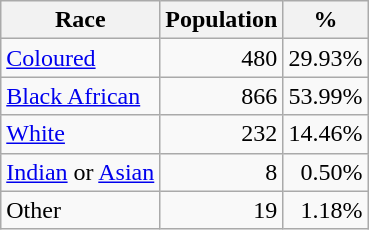<table class="wikitable" style="text-align:right">
<tr>
<th>Race</th>
<th>Population</th>
<th>%</th>
</tr>
<tr>
<td style="text-align:left"><a href='#'>Coloured</a></td>
<td>480</td>
<td>29.93%</td>
</tr>
<tr>
<td style="text-align:left"><a href='#'>Black African</a></td>
<td>866</td>
<td>53.99%</td>
</tr>
<tr>
<td style="text-align:left"><a href='#'>White</a></td>
<td>232</td>
<td>14.46%</td>
</tr>
<tr>
<td style="text-align:left"><a href='#'>Indian</a> or <a href='#'>Asian</a></td>
<td>8</td>
<td>0.50%</td>
</tr>
<tr>
<td style="text-align:left">Other</td>
<td>19</td>
<td>1.18%</td>
</tr>
</table>
